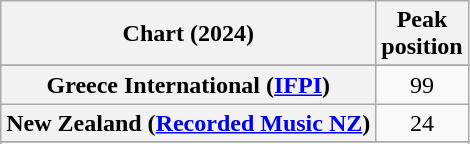<table class="wikitable sortable plainrowheaders" style="text-align:center">
<tr>
<th scope="col">Chart (2024)</th>
<th scope="col">Peak<br>position</th>
</tr>
<tr>
</tr>
<tr>
</tr>
<tr>
</tr>
<tr>
<th scope="row">Greece International (<a href='#'>IFPI</a>)</th>
<td>99</td>
</tr>
<tr>
<th scope="row">New Zealand (<a href='#'>Recorded Music NZ</a>)</th>
<td>24</td>
</tr>
<tr>
</tr>
<tr>
</tr>
</table>
